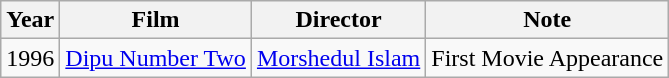<table class="wikitable">
<tr>
<th>Year</th>
<th>Film</th>
<th>Director</th>
<th>Note</th>
</tr>
<tr>
<td>1996</td>
<td><a href='#'>Dipu Number Two</a></td>
<td><a href='#'>Morshedul Islam</a></td>
<td>First Movie Appearance</td>
</tr>
</table>
